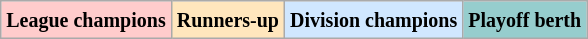<table class="wikitable">
<tr>
<td bgcolor="#FFCCCC"><small><strong>League champions</strong></small></td>
<td bgcolor="#FFE6BD"><small><strong>Runners-up</strong></small></td>
<td bgcolor="#D0E7FF"><small><strong>Division champions</strong></small></td>
<td bgcolor="#96CDCD"><small><strong>Playoff berth</strong></small></td>
</tr>
</table>
